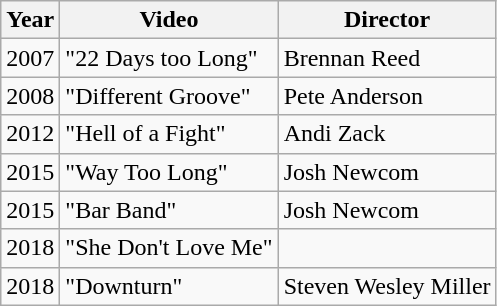<table class="wikitable">
<tr>
<th>Year</th>
<th>Video</th>
<th>Director</th>
</tr>
<tr>
<td>2007</td>
<td>"22 Days too Long"</td>
<td>Brennan Reed</td>
</tr>
<tr>
<td>2008</td>
<td>"Different Groove"</td>
<td>Pete Anderson</td>
</tr>
<tr>
<td>2012</td>
<td>"Hell of a Fight"</td>
<td>Andi Zack</td>
</tr>
<tr>
<td>2015</td>
<td>"Way Too Long"</td>
<td>Josh Newcom</td>
</tr>
<tr>
<td>2015</td>
<td>"Bar Band"</td>
<td>Josh Newcom</td>
</tr>
<tr>
<td>2018</td>
<td>"She Don't Love Me"</td>
<td></td>
</tr>
<tr>
<td>2018</td>
<td>"Downturn"</td>
<td>Steven Wesley Miller</td>
</tr>
</table>
